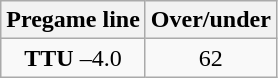<table class="wikitable">
<tr align="center">
<th style=>Pregame line</th>
<th style=>Over/under</th>
</tr>
<tr align="center">
<td><strong>TTU</strong> –4.0</td>
<td>62</td>
</tr>
</table>
